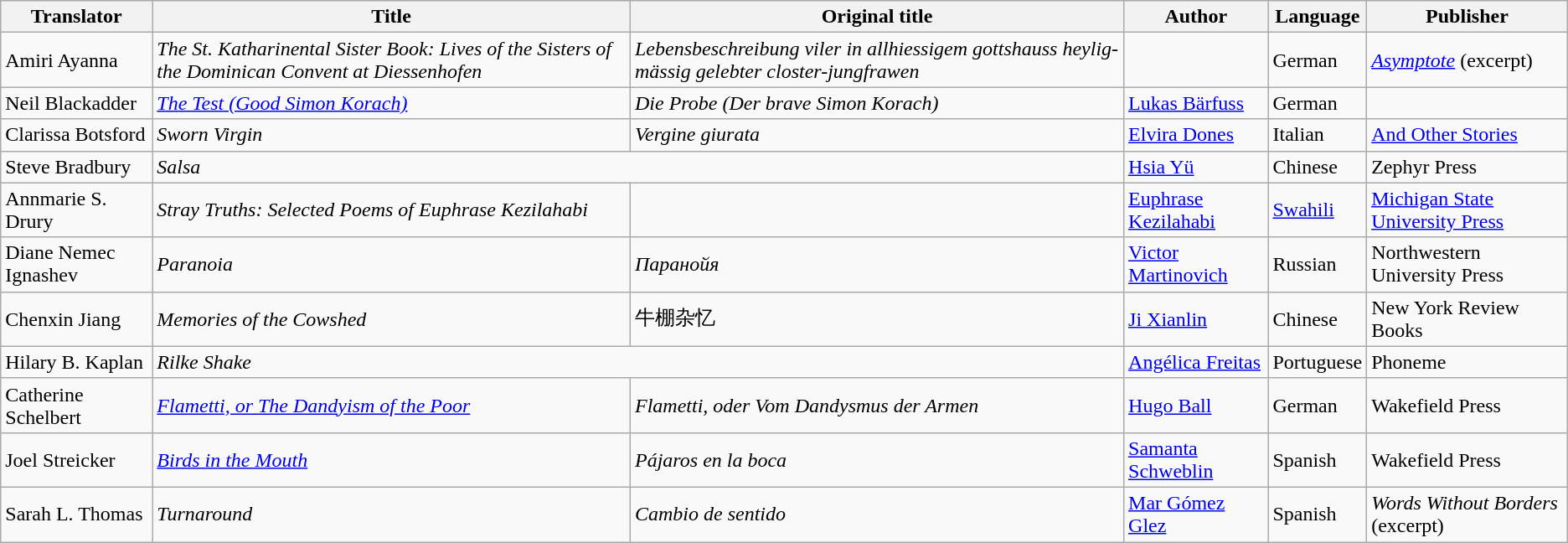<table class="wikitable sortable">
<tr>
<th>Translator</th>
<th>Title</th>
<th>Original title</th>
<th>Author</th>
<th>Language</th>
<th>Publisher</th>
</tr>
<tr>
<td>Amiri Ayanna</td>
<td><em>The St. Katharinental Sister Book: Lives of the Sisters of the Dominican Convent at Diessenhofen</em></td>
<td><em>Lebensbeschreibung viler in allhiessigem gottshauss heylig-mässig gelebter closter-jungfrawen</em></td>
<td></td>
<td>German</td>
<td><em><a href='#'>Asymptote</a></em> (excerpt)</td>
</tr>
<tr>
<td>Neil Blackadder</td>
<td><em><a href='#'>The Test (Good Simon Korach)</a></em></td>
<td><em>Die Probe (Der brave Simon Korach)</em></td>
<td> <a href='#'>Lukas Bärfuss</a></td>
<td>German</td>
<td></td>
</tr>
<tr>
<td>Clarissa Botsford</td>
<td><em>Sworn Virgin</em></td>
<td><em>Vergine giurata</em></td>
<td> <a href='#'>Elvira Dones</a></td>
<td>Italian</td>
<td><a href='#'>And Other Stories</a></td>
</tr>
<tr>
<td>Steve Bradbury</td>
<td colspan="2"><em>Salsa</em></td>
<td> <a href='#'>Hsia Yü</a></td>
<td>Chinese</td>
<td>Zephyr Press</td>
</tr>
<tr>
<td>Annmarie S. Drury</td>
<td><em>Stray Truths: Selected Poems of Euphrase Kezilahabi</em></td>
<td></td>
<td> <a href='#'>Euphrase Kezilahabi</a></td>
<td><a href='#'>Swahili</a></td>
<td><a href='#'>Michigan State University Press</a></td>
</tr>
<tr>
<td>Diane Nemec Ignashev</td>
<td><em>Paranoia</em></td>
<td><em>Паранойя</em></td>
<td> <a href='#'>Victor Martinovich</a></td>
<td>Russian</td>
<td>Northwestern University Press</td>
</tr>
<tr>
<td>Chenxin Jiang</td>
<td><em>Memories of the Cowshed</em></td>
<td>牛棚杂忆</td>
<td> <a href='#'>Ji Xianlin</a></td>
<td>Chinese</td>
<td>New York Review Books</td>
</tr>
<tr>
<td>Hilary B. Kaplan</td>
<td colspan="2"><em>Rilke Shake</em></td>
<td> <a href='#'>Angélica Freitas</a></td>
<td>Portuguese</td>
<td>Phoneme</td>
</tr>
<tr>
<td>Catherine Schelbert</td>
<td><em><a href='#'>Flametti, or The Dandyism of the Poor</a></em></td>
<td><em>Flametti, oder Vom Dandysmus der Armen</em></td>
<td> <a href='#'>Hugo Ball</a></td>
<td>German</td>
<td>Wakefield Press</td>
</tr>
<tr>
<td>Joel Streicker</td>
<td><em><a href='#'>Birds in the Mouth</a></em></td>
<td><em>Pájaros en la boca</em></td>
<td> <a href='#'>Samanta Schweblin</a></td>
<td>Spanish</td>
<td>Wakefield Press</td>
</tr>
<tr>
<td>Sarah L. Thomas</td>
<td><em>Turnaround</em></td>
<td><em>Cambio de sentido</em></td>
<td> <a href='#'>Mar Gómez Glez</a></td>
<td>Spanish</td>
<td><em>Words Without Borders</em> (excerpt)</td>
</tr>
</table>
